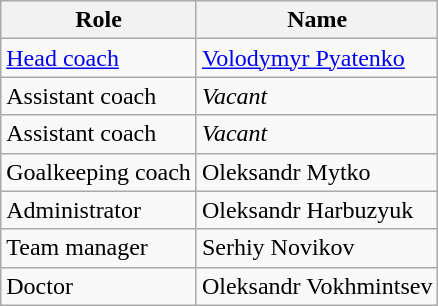<table class="wikitable">
<tr>
<th>Role</th>
<th>Name</th>
</tr>
<tr>
<td><a href='#'>Head coach</a></td>
<td><a href='#'>Volodymyr Pyatenko</a></td>
</tr>
<tr>
<td>Assistant coach</td>
<td><em>Vacant</em></td>
</tr>
<tr>
<td>Assistant coach</td>
<td><em>Vacant</em></td>
</tr>
<tr>
<td>Goalkeeping coach</td>
<td>Oleksandr Mytko</td>
</tr>
<tr>
<td>Administrator</td>
<td>Oleksandr Harbuzyuk</td>
</tr>
<tr>
<td>Team manager</td>
<td>Serhiy Novikov</td>
</tr>
<tr>
<td>Doctor</td>
<td>Oleksandr Vokhmintsev</td>
</tr>
</table>
